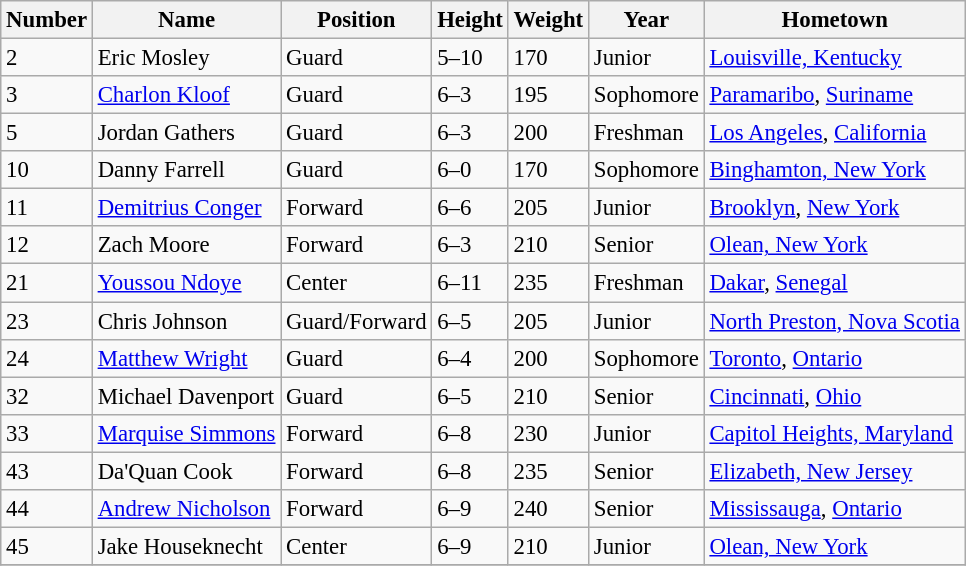<table class="wikitable" style="font-size: 95%;">
<tr>
<th>Number</th>
<th>Name</th>
<th>Position</th>
<th>Height</th>
<th>Weight</th>
<th>Year</th>
<th>Hometown</th>
</tr>
<tr>
<td>2</td>
<td>Eric Mosley</td>
<td>Guard</td>
<td>5–10</td>
<td>170</td>
<td>Junior</td>
<td><a href='#'>Louisville, Kentucky</a></td>
</tr>
<tr>
<td>3</td>
<td><a href='#'>Charlon Kloof</a></td>
<td>Guard</td>
<td>6–3</td>
<td>195</td>
<td>Sophomore</td>
<td><a href='#'>Paramaribo</a>, <a href='#'>Suriname</a></td>
</tr>
<tr>
<td>5</td>
<td>Jordan Gathers</td>
<td>Guard</td>
<td>6–3</td>
<td>200</td>
<td>Freshman</td>
<td><a href='#'>Los Angeles</a>, <a href='#'>California</a></td>
</tr>
<tr>
<td>10</td>
<td>Danny Farrell</td>
<td>Guard</td>
<td>6–0</td>
<td>170</td>
<td>Sophomore</td>
<td><a href='#'>Binghamton, New York</a></td>
</tr>
<tr>
<td>11</td>
<td><a href='#'>Demitrius Conger</a></td>
<td>Forward</td>
<td>6–6</td>
<td>205</td>
<td>Junior</td>
<td><a href='#'>Brooklyn</a>, <a href='#'>New York</a></td>
</tr>
<tr>
<td>12</td>
<td>Zach Moore</td>
<td>Forward</td>
<td>6–3</td>
<td>210</td>
<td>Senior</td>
<td><a href='#'>Olean, New York</a></td>
</tr>
<tr>
<td>21</td>
<td><a href='#'>Youssou Ndoye</a></td>
<td>Center</td>
<td>6–11</td>
<td>235</td>
<td>Freshman</td>
<td><a href='#'>Dakar</a>, <a href='#'>Senegal</a></td>
</tr>
<tr>
<td>23</td>
<td>Chris Johnson</td>
<td>Guard/Forward</td>
<td>6–5</td>
<td>205</td>
<td>Junior</td>
<td><a href='#'>North Preston, Nova Scotia</a></td>
</tr>
<tr>
<td>24</td>
<td><a href='#'>Matthew Wright</a></td>
<td>Guard</td>
<td>6–4</td>
<td>200</td>
<td>Sophomore</td>
<td><a href='#'>Toronto</a>, <a href='#'>Ontario</a></td>
</tr>
<tr>
<td>32</td>
<td>Michael Davenport</td>
<td>Guard</td>
<td>6–5</td>
<td>210</td>
<td>Senior</td>
<td><a href='#'>Cincinnati</a>, <a href='#'>Ohio</a></td>
</tr>
<tr>
<td>33</td>
<td><a href='#'>Marquise Simmons</a></td>
<td>Forward</td>
<td>6–8</td>
<td>230</td>
<td>Junior</td>
<td><a href='#'>Capitol Heights, Maryland</a></td>
</tr>
<tr>
<td>43</td>
<td>Da'Quan Cook</td>
<td>Forward</td>
<td>6–8</td>
<td>235</td>
<td>Senior</td>
<td><a href='#'>Elizabeth, New Jersey</a></td>
</tr>
<tr>
<td>44</td>
<td><a href='#'>Andrew Nicholson</a></td>
<td>Forward</td>
<td>6–9</td>
<td>240</td>
<td>Senior</td>
<td><a href='#'>Mississauga</a>, <a href='#'>Ontario</a></td>
</tr>
<tr>
<td>45</td>
<td>Jake Houseknecht</td>
<td>Center</td>
<td>6–9</td>
<td>210</td>
<td>Junior</td>
<td><a href='#'>Olean, New York</a></td>
</tr>
<tr>
</tr>
</table>
